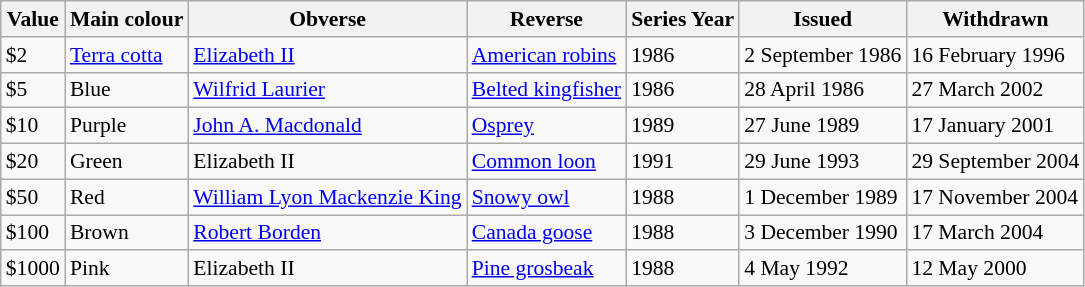<table class="wikitable" style="font-size: 90%">
<tr>
<th>Value</th>
<th>Main colour</th>
<th>Obverse</th>
<th>Reverse</th>
<th>Series Year</th>
<th>Issued</th>
<th>Withdrawn</th>
</tr>
<tr>
<td>$2</td>
<td> <a href='#'>Terra cotta</a></td>
<td><a href='#'>Elizabeth II</a></td>
<td><a href='#'>American robins</a></td>
<td>1986</td>
<td>2 September 1986</td>
<td>16 February 1996</td>
</tr>
<tr>
<td>$5</td>
<td> Blue</td>
<td><a href='#'>Wilfrid Laurier</a></td>
<td><a href='#'>Belted kingfisher</a></td>
<td>1986</td>
<td>28 April 1986</td>
<td>27 March 2002</td>
</tr>
<tr>
<td>$10</td>
<td> Purple</td>
<td><a href='#'>John A. Macdonald</a></td>
<td><a href='#'>Osprey</a></td>
<td>1989</td>
<td>27 June 1989</td>
<td>17 January 2001</td>
</tr>
<tr>
<td>$20</td>
<td> Green</td>
<td>Elizabeth II</td>
<td><a href='#'>Common loon</a></td>
<td>1991</td>
<td>29 June 1993</td>
<td>29 September 2004</td>
</tr>
<tr>
<td>$50</td>
<td> Red</td>
<td><a href='#'>William Lyon Mackenzie King</a></td>
<td><a href='#'>Snowy owl</a></td>
<td>1988</td>
<td>1 December 1989</td>
<td>17 November 2004</td>
</tr>
<tr>
<td>$100</td>
<td> Brown</td>
<td><a href='#'>Robert Borden</a></td>
<td><a href='#'>Canada goose</a></td>
<td>1988</td>
<td>3 December 1990</td>
<td>17 March 2004</td>
</tr>
<tr>
<td>$1000</td>
<td> Pink</td>
<td>Elizabeth II</td>
<td><a href='#'>Pine grosbeak</a></td>
<td>1988</td>
<td>4 May 1992</td>
<td>12 May 2000</td>
</tr>
</table>
